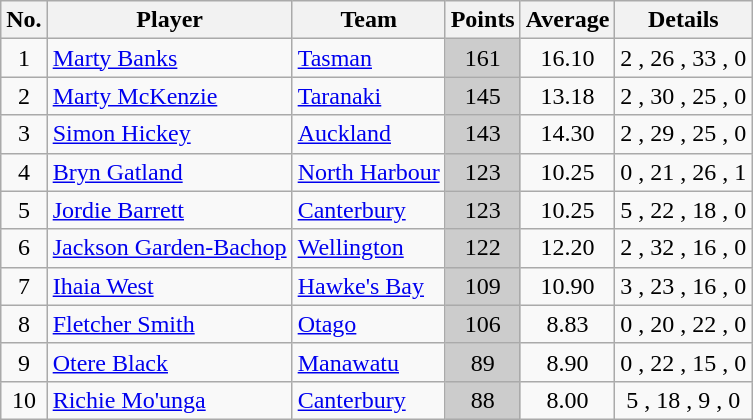<table class="wikitable" style="text-align:center">
<tr>
<th>No.</th>
<th>Player</th>
<th>Team</th>
<th>Points</th>
<th>Average</th>
<th>Details</th>
</tr>
<tr>
<td>1</td>
<td style="text-align:left"><a href='#'>Marty Banks</a></td>
<td style="text-align:left"><a href='#'>Tasman</a></td>
<td style="background:#ccc">161</td>
<td>16.10</td>
<td>2 , 26 , 33 , 0 </td>
</tr>
<tr>
<td>2</td>
<td style="text-align:left"><a href='#'>Marty McKenzie</a></td>
<td style="text-align:left"><a href='#'>Taranaki</a></td>
<td style="background:#ccc">145</td>
<td>13.18</td>
<td>2 , 30 , 25 , 0 </td>
</tr>
<tr>
<td>3</td>
<td style="text-align:left"><a href='#'>Simon Hickey</a></td>
<td style="text-align:left"><a href='#'>Auckland</a></td>
<td style="background:#ccc">143</td>
<td>14.30</td>
<td>2 , 29 , 25 , 0 </td>
</tr>
<tr>
<td>4</td>
<td style="text-align:left"><a href='#'>Bryn Gatland</a></td>
<td style="text-align:left"><a href='#'>North Harbour</a></td>
<td style="background:#ccc">123</td>
<td>10.25</td>
<td>0 , 21 , 26 , 1 </td>
</tr>
<tr>
<td>5</td>
<td style="text-align:left"><a href='#'>Jordie Barrett</a></td>
<td style="text-align:left"><a href='#'>Canterbury</a></td>
<td style="background:#ccc">123</td>
<td>10.25</td>
<td>5 , 22 , 18 , 0 </td>
</tr>
<tr>
<td>6</td>
<td style="text-align:left"><a href='#'>Jackson Garden-Bachop</a></td>
<td style="text-align:left"><a href='#'>Wellington</a></td>
<td style="background:#ccc">122</td>
<td>12.20</td>
<td>2 , 32 , 16 , 0 </td>
</tr>
<tr>
<td>7</td>
<td style="text-align:left"><a href='#'>Ihaia West</a></td>
<td style="text-align:left"><a href='#'>Hawke's Bay</a></td>
<td style="background:#ccc">109</td>
<td>10.90</td>
<td>3 , 23 , 16 , 0 </td>
</tr>
<tr>
<td>8</td>
<td style="text-align:left"><a href='#'>Fletcher Smith</a></td>
<td style="text-align:left"><a href='#'>Otago</a></td>
<td style="background:#ccc">106</td>
<td>8.83</td>
<td>0 , 20 , 22 , 0 </td>
</tr>
<tr>
<td>9</td>
<td style="text-align:left"><a href='#'>Otere Black</a></td>
<td style="text-align:left"><a href='#'>Manawatu</a></td>
<td style="background:#ccc">89</td>
<td>8.90</td>
<td>0 , 22 , 15 , 0 </td>
</tr>
<tr>
<td>10</td>
<td style="text-align:left"><a href='#'>Richie Mo'unga</a></td>
<td style="text-align:left"><a href='#'>Canterbury</a></td>
<td style="background:#ccc">88</td>
<td>8.00</td>
<td>5 , 18 , 9 , 0 </td>
</tr>
</table>
